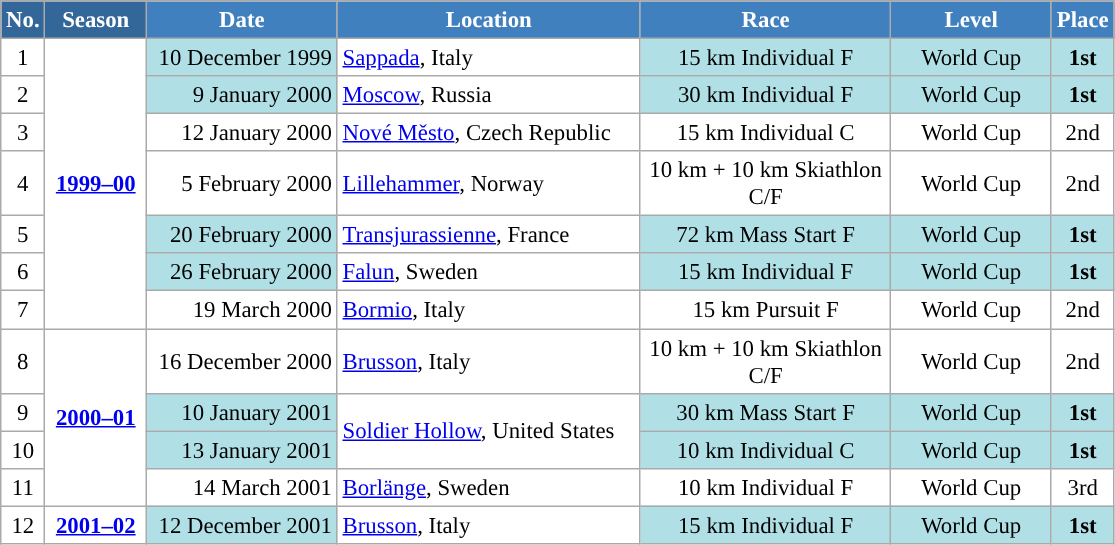<table class="wikitable sortable" style="font-size:95%; text-align:center; border:grey solid 1px; border-collapse:collapse; background:#ffffff;">
<tr style="background:#efefef;">
<th style="background-color:#369; color:white;">No.</th>
<th style="background-color:#369; color:white;">Season</th>
<th style="background-color:#4180be; color:white; width:120px;">Date</th>
<th style="background-color:#4180be; color:white; width:195px;">Location</th>
<th style="background-color:#4180be; color:white; width:160px;">Race</th>
<th style="background-color:#4180be; color:white; width:100px;">Level</th>
<th style="background-color:#4180be; color:white;">Place</th>
</tr>
<tr>
<td align=center>1</td>
<td rowspan=7 align=center><strong><a href='#'>1999–00</a></strong></td>
<td bgcolor="#BOEOE6" align=right>10 December 1999</td>
<td align=left> <a href='#'>Sappada</a>, Italy</td>
<td bgcolor="#BOEOE6">15 km Individual F</td>
<td bgcolor="#BOEOE6">World Cup</td>
<td bgcolor="#BOEOE6"><strong>1st</strong></td>
</tr>
<tr>
<td align=center>2</td>
<td bgcolor="#BOEOE6" align=right>9 January 2000</td>
<td align=left> <a href='#'>Moscow</a>, Russia</td>
<td bgcolor="#BOEOE6">30 km Individual F</td>
<td bgcolor="#BOEOE6">World Cup</td>
<td bgcolor="#BOEOE6"><strong>1st</strong></td>
</tr>
<tr>
<td align=center>3</td>
<td align=right>12 January 2000</td>
<td align=left> <a href='#'>Nové Město</a>, Czech Republic</td>
<td>15 km Individual C</td>
<td>World Cup</td>
<td>2nd</td>
</tr>
<tr>
<td align=center>4</td>
<td align=right>5 February 2000</td>
<td align=left> <a href='#'>Lillehammer</a>, Norway</td>
<td>10 km + 10 km Skiathlon C/F</td>
<td>World Cup</td>
<td>2nd</td>
</tr>
<tr>
<td align=center>5</td>
<td bgcolor="#BOEOE6" align=right>20 February 2000</td>
<td align=left> <a href='#'>Transjurassienne</a>, France</td>
<td bgcolor="#BOEOE6">72 km Mass Start F</td>
<td bgcolor="#BOEOE6">World Cup</td>
<td bgcolor="#BOEOE6"><strong>1st</strong></td>
</tr>
<tr>
<td align=center>6</td>
<td bgcolor="#BOEOE6" align=right>26 February 2000</td>
<td align=left> <a href='#'>Falun</a>, Sweden</td>
<td bgcolor="#BOEOE6">15 km Individual F</td>
<td bgcolor="#BOEOE6">World Cup</td>
<td bgcolor="#BOEOE6"><strong>1st</strong></td>
</tr>
<tr>
<td align=center>7</td>
<td align=right>19 March 2000</td>
<td align=left> <a href='#'>Bormio</a>, Italy</td>
<td>15 km Pursuit F</td>
<td>World Cup</td>
<td>2nd</td>
</tr>
<tr>
<td align=center>8</td>
<td rowspan=4 align=center><strong> <a href='#'>2000–01</a> </strong></td>
<td align=right>16 December 2000</td>
<td align=left> <a href='#'>Brusson</a>, Italy</td>
<td>10 km + 10 km Skiathlon C/F</td>
<td>World Cup</td>
<td>2nd</td>
</tr>
<tr>
<td align=center>9</td>
<td bgcolor="#BOEOE6" align=right>10 January 2001</td>
<td rowspan=2 align=left> <a href='#'>Soldier Hollow</a>, United States</td>
<td bgcolor="#BOEOE6">30 km Mass Start F</td>
<td bgcolor="#BOEOE6">World Cup</td>
<td bgcolor="#BOEOE6"><strong>1st</strong></td>
</tr>
<tr>
<td align=center>10</td>
<td bgcolor="#BOEOE6" align=right>13 January 2001</td>
<td bgcolor="#BOEOE6">10 km Individual C</td>
<td bgcolor="#BOEOE6">World Cup</td>
<td bgcolor="#BOEOE6"><strong>1st</strong></td>
</tr>
<tr>
<td align=center>11</td>
<td align=right>14 March 2001</td>
<td align=left> <a href='#'>Borlänge</a>, Sweden</td>
<td>10 km Individual F</td>
<td>World Cup</td>
<td>3rd</td>
</tr>
<tr>
<td align=center>12</td>
<td rowspan=1 align=center><strong><a href='#'>2001–02</a></strong></td>
<td bgcolor="#BOEOE6" align=right>12 December 2001</td>
<td align=left> <a href='#'>Brusson</a>, Italy</td>
<td bgcolor="#BOEOE6">15 km Individual F</td>
<td bgcolor="#BOEOE6">World Cup</td>
<td bgcolor="#BOEOE6"><strong>1st</strong></td>
</tr>
</table>
